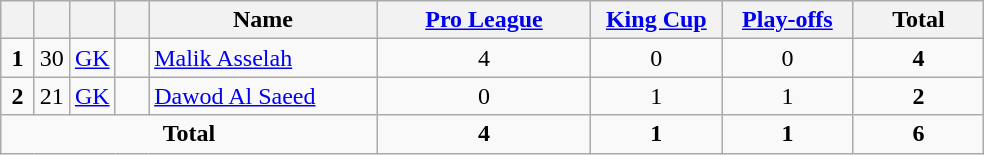<table class="wikitable" style="text-align:center">
<tr>
<th width=15></th>
<th width=15></th>
<th width=15></th>
<th width=15></th>
<th width=145>Name</th>
<th width=135><a href='#'>Pro League</a></th>
<th width=80><a href='#'>King Cup</a></th>
<th width=80><a href='#'>Play-offs</a></th>
<th width=80>Total</th>
</tr>
<tr>
<td><strong>1</strong></td>
<td>30</td>
<td><a href='#'>GK</a></td>
<td></td>
<td align=left><a href='#'>Malik Asselah</a></td>
<td>4</td>
<td>0</td>
<td>0</td>
<td><strong>4</strong></td>
</tr>
<tr>
<td><strong>2</strong></td>
<td>21</td>
<td><a href='#'>GK</a></td>
<td></td>
<td align=left><a href='#'>Dawod Al Saeed</a></td>
<td>0</td>
<td>1</td>
<td>1</td>
<td><strong>2</strong></td>
</tr>
<tr>
<td colspan=5><strong>Total</strong></td>
<td><strong>4</strong></td>
<td><strong>1</strong></td>
<td><strong>1</strong></td>
<td><strong>6</strong></td>
</tr>
</table>
